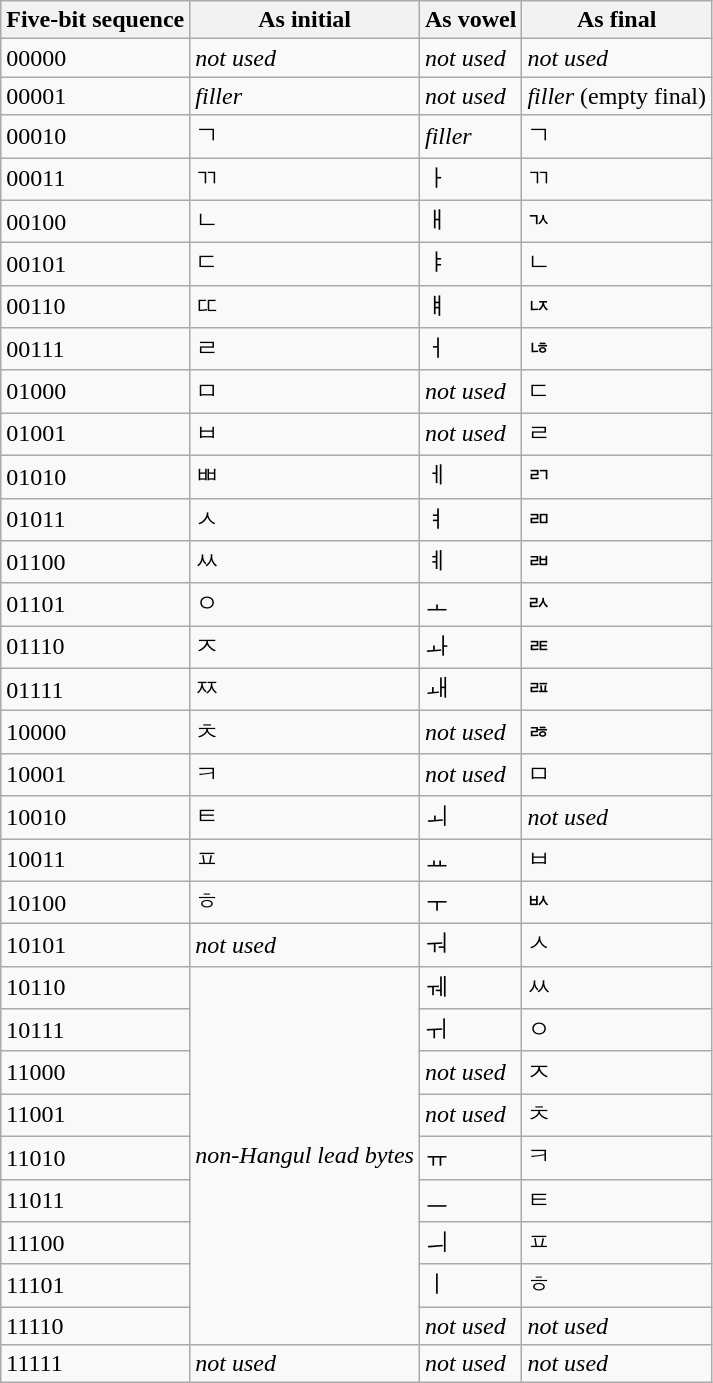<table class="wikitable">
<tr>
<th>Five-bit sequence</th>
<th>As initial</th>
<th>As vowel</th>
<th>As final</th>
</tr>
<tr>
<td>00000</td>
<td><em>not used</em></td>
<td><em>not used</em></td>
<td><em>not used</em></td>
</tr>
<tr>
<td>00001</td>
<td><em>filler</em></td>
<td><em>not used</em></td>
<td><em>filler</em> (empty final)</td>
</tr>
<tr>
<td>00010</td>
<td>ㄱ</td>
<td><em>filler</em></td>
<td>ㄱ</td>
</tr>
<tr>
<td>00011</td>
<td>ㄲ</td>
<td>ㅏ</td>
<td>ㄲ</td>
</tr>
<tr>
<td>00100</td>
<td>ㄴ</td>
<td>ㅐ</td>
<td>ㄳ</td>
</tr>
<tr>
<td>00101</td>
<td>ㄷ</td>
<td>ㅑ</td>
<td>ㄴ</td>
</tr>
<tr>
<td>00110</td>
<td>ㄸ</td>
<td>ㅒ</td>
<td>ㄵ</td>
</tr>
<tr>
<td>00111</td>
<td>ㄹ</td>
<td>ㅓ</td>
<td>ㄶ</td>
</tr>
<tr>
<td>01000</td>
<td>ㅁ</td>
<td><em>not used</em></td>
<td>ㄷ</td>
</tr>
<tr>
<td>01001</td>
<td>ㅂ</td>
<td><em>not used</em></td>
<td>ㄹ</td>
</tr>
<tr>
<td>01010</td>
<td>ㅃ</td>
<td>ㅔ</td>
<td>ㄺ</td>
</tr>
<tr>
<td>01011</td>
<td>ㅅ</td>
<td>ㅕ</td>
<td>ㄻ</td>
</tr>
<tr>
<td>01100</td>
<td>ㅆ</td>
<td>ㅖ</td>
<td>ㄼ</td>
</tr>
<tr>
<td>01101</td>
<td>ㅇ</td>
<td>ㅗ</td>
<td>ㄽ</td>
</tr>
<tr>
<td>01110</td>
<td>ㅈ</td>
<td>ㅘ</td>
<td>ㄾ</td>
</tr>
<tr>
<td>01111</td>
<td>ㅉ</td>
<td>ㅙ</td>
<td>ㄿ</td>
</tr>
<tr>
<td>10000</td>
<td>ㅊ</td>
<td><em>not used</em></td>
<td>ㅀ</td>
</tr>
<tr>
<td>10001</td>
<td>ㅋ</td>
<td><em>not used</em></td>
<td>ㅁ</td>
</tr>
<tr>
<td>10010</td>
<td>ㅌ</td>
<td>ㅚ</td>
<td><em>not used</em></td>
</tr>
<tr>
<td>10011</td>
<td>ㅍ</td>
<td>ㅛ</td>
<td>ㅂ</td>
</tr>
<tr>
<td>10100</td>
<td>ㅎ</td>
<td>ㅜ</td>
<td>ㅄ</td>
</tr>
<tr>
<td>10101</td>
<td><em>not used</em></td>
<td>ㅝ</td>
<td>ㅅ</td>
</tr>
<tr>
<td>10110</td>
<td rowspan="9"><em>non-Hangul lead bytes</em></td>
<td>ㅞ</td>
<td>ㅆ</td>
</tr>
<tr>
<td>10111</td>
<td>ㅟ</td>
<td>ㅇ</td>
</tr>
<tr>
<td>11000</td>
<td><em>not used</em></td>
<td>ㅈ</td>
</tr>
<tr>
<td>11001</td>
<td><em>not used</em></td>
<td>ㅊ</td>
</tr>
<tr>
<td>11010</td>
<td>ㅠ</td>
<td>ㅋ</td>
</tr>
<tr>
<td>11011</td>
<td>ㅡ</td>
<td>ㅌ</td>
</tr>
<tr>
<td>11100</td>
<td>ㅢ</td>
<td>ㅍ</td>
</tr>
<tr>
<td>11101</td>
<td>ㅣ</td>
<td>ㅎ</td>
</tr>
<tr>
<td>11110</td>
<td><em>not used</em></td>
<td><em>not used</em></td>
</tr>
<tr>
<td>11111</td>
<td><em>not used</em></td>
<td><em>not used</em></td>
<td><em>not used</em></td>
</tr>
</table>
